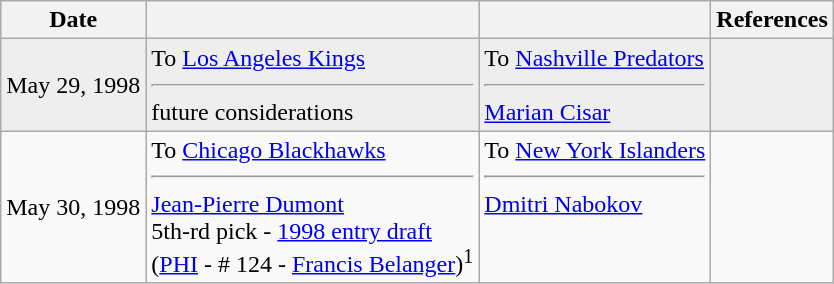<table class="wikitable">
<tr>
<th>Date</th>
<th></th>
<th></th>
<th>References</th>
</tr>
<tr bgcolor="#eeeeee">
<td>May 29, 1998</td>
<td valign="top">To <a href='#'>Los Angeles Kings</a><hr>future considerations</td>
<td valign="top">To <a href='#'>Nashville Predators</a><hr><a href='#'>Marian Cisar</a></td>
<td></td>
</tr>
<tr>
<td>May 30, 1998</td>
<td valign="top">To <a href='#'>Chicago Blackhawks</a><hr><a href='#'>Jean-Pierre Dumont</a><br>5th-rd pick - <a href='#'>1998 entry draft</a><br>(<a href='#'>PHI</a> - # 124 - <a href='#'>Francis Belanger</a>)<sup>1</sup></td>
<td valign="top">To <a href='#'>New York Islanders</a><hr><a href='#'>Dmitri Nabokov</a></td>
<td></td>
</tr>
</table>
